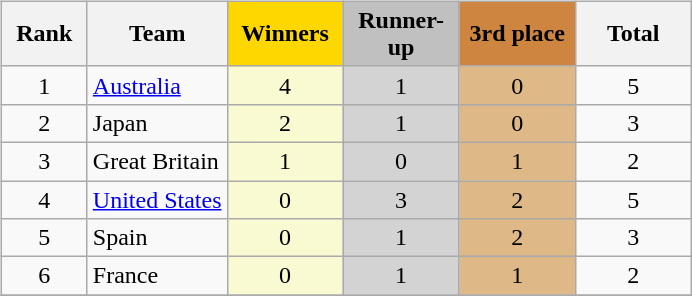<table>
<tr>
<td style="vertical-align:top; text-align:left"><br><table class="wikitable sortable" style=text-align:center; nowrap>
<tr>
<th width=50px>Rank</th>
<th>Team</th>
<td width=70px bgcolor=#FFD700><strong>Winners</strong></td>
<td width=70px bgcolor=#C0C0C0><strong>Runner-up</strong></td>
<td width=70px bgcolor=#CD853F><strong>3rd place</strong></td>
<th width=70px>Total</th>
</tr>
<tr>
<td>1</td>
<td align="left" nowrap=""> <a href='#'>Australia</a></td>
<td bgcolor=#FAFAD2>4</td>
<td bgcolor=#D3D3D3>1</td>
<td bgcolor=#DEB887>0</td>
<td>5</td>
</tr>
<tr>
<td>2</td>
<td align="left" nowrap=""> Japan</td>
<td bgcolor=#FAFAD2>2</td>
<td bgcolor=#D3D3D3>1</td>
<td bgcolor=#DEB887>0</td>
<td>3</td>
</tr>
<tr>
<td>3</td>
<td align="left" nowrap=""> Great Britain</td>
<td bgcolor=#FAFAD2>1</td>
<td bgcolor=#D3D3D3>0</td>
<td bgcolor=#DEB887>1</td>
<td>2</td>
</tr>
<tr>
<td>4</td>
<td align="left" nowrap=""> <a href='#'>United States</a></td>
<td bgcolor=#FAFAD2>0</td>
<td bgcolor=#D3D3D3>3</td>
<td bgcolor=#DEB887>2</td>
<td>5</td>
</tr>
<tr>
<td>5</td>
<td align="left" nowrap=""> Spain</td>
<td bgcolor=#FAFAD2>0</td>
<td bgcolor=#D3D3D3>1</td>
<td bgcolor=#DEB887>2</td>
<td>3</td>
</tr>
<tr>
<td>6</td>
<td align="left" nowrap=""> France</td>
<td bgcolor=#FAFAD2>0</td>
<td bgcolor=#D3D3D3>1</td>
<td bgcolor=#DEB887>1</td>
<td>2</td>
</tr>
<tr>
</tr>
</table>
</td>
</tr>
</table>
